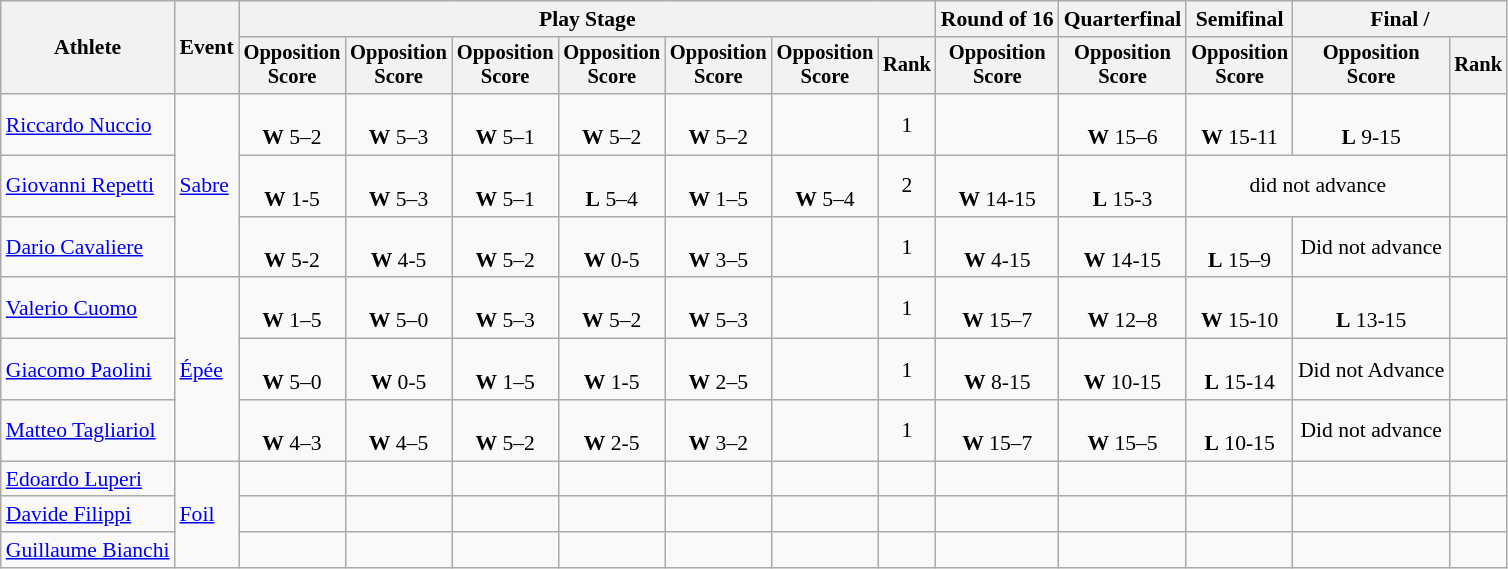<table class="wikitable" style="font-size:90%">
<tr>
<th rowspan="2">Athlete</th>
<th rowspan="2">Event</th>
<th colspan=7>Play Stage</th>
<th>Round of 16</th>
<th>Quarterfinal</th>
<th>Semifinal</th>
<th colspan=2>Final / </th>
</tr>
<tr style="font-size:95%">
<th>Opposition <br> Score</th>
<th>Opposition <br> Score</th>
<th>Opposition <br> Score</th>
<th>Opposition <br> Score</th>
<th>Opposition <br> Score</th>
<th>Opposition <br> Score</th>
<th>Rank</th>
<th>Opposition <br> Score</th>
<th>Opposition <br> Score</th>
<th>Opposition <br> Score</th>
<th>Opposition <br> Score</th>
<th>Rank</th>
</tr>
<tr align=center>
<td align=left><a href='#'>Riccardo Nuccio</a></td>
<td align=left rowspan=3><a href='#'>Sabre</a></td>
<td><br><strong>W</strong> 5–2</td>
<td><br><strong>W</strong> 5–3</td>
<td><br><strong>W</strong> 5–1</td>
<td><br><strong>W</strong> 5–2</td>
<td><br><strong>W</strong> 5–2</td>
<td></td>
<td>1</td>
<td></td>
<td><br><strong>W</strong> 15–6</td>
<td><br><strong>W</strong> 15-11</td>
<td><br><strong>L</strong> 9-15</td>
<td></td>
</tr>
<tr align=center>
<td align=left><a href='#'>Giovanni Repetti</a></td>
<td><br><strong>W</strong> 1-5</td>
<td><br><strong>W</strong> 5–3</td>
<td><br><strong>W</strong> 5–1</td>
<td><br><strong>L</strong> 5–4</td>
<td><br><strong>W</strong> 1–5</td>
<td><br><strong>W</strong> 5–4</td>
<td>2</td>
<td><br><strong>W</strong> 14-15</td>
<td><br><strong>L</strong> 15-3</td>
<td colspan=2>did not advance</td>
<td></td>
</tr>
<tr align=center>
<td align=left><a href='#'>Dario Cavaliere</a></td>
<td><br><strong>W</strong> 5-2</td>
<td><br><strong>W</strong> 4-5</td>
<td><br><strong>W</strong> 5–2</td>
<td><br><strong>W</strong> 0-5</td>
<td><br><strong>W</strong> 3–5</td>
<td></td>
<td>1</td>
<td><br><strong>W</strong> 4-15</td>
<td><br><strong>W</strong> 14-15</td>
<td><br><strong>L</strong> 15–9</td>
<td>Did not advance</td>
<td></td>
</tr>
<tr align=center>
<td align=left><a href='#'>Valerio Cuomo</a></td>
<td align=left rowspan=3><a href='#'>Épée</a></td>
<td><br><strong>W</strong> 1–5</td>
<td><br><strong>W</strong> 5–0</td>
<td><br><strong>W</strong> 5–3</td>
<td><br><strong>W</strong> 5–2</td>
<td><br><strong>W</strong> 5–3</td>
<td></td>
<td>1</td>
<td><br><strong>W</strong> 15–7</td>
<td><br><strong>W</strong> 12–8</td>
<td><br><strong>W</strong> 15-10</td>
<td><br><strong>L</strong> 13-15</td>
<td></td>
</tr>
<tr align=center>
<td align=left><a href='#'>Giacomo Paolini</a></td>
<td><br><strong>W</strong> 5–0</td>
<td><br><strong>W</strong> 0-5</td>
<td><br><strong>W</strong> 1–5</td>
<td><br><strong>W</strong> 1-5</td>
<td><br><strong>W</strong> 2–5</td>
<td></td>
<td>1</td>
<td><br><strong>W</strong> 8-15</td>
<td><br><strong>W</strong> 10-15</td>
<td><br><strong>L</strong> 15-14</td>
<td>Did not Advance</td>
<td></td>
</tr>
<tr align=center>
<td align=left><a href='#'>Matteo Tagliariol</a></td>
<td><br><strong>W</strong> 4–3</td>
<td><br><strong>W</strong> 4–5</td>
<td><br><strong>W</strong> 5–2</td>
<td><br><strong>W</strong> 2-5</td>
<td><br><strong>W</strong> 3–2</td>
<td></td>
<td>1</td>
<td><br><strong>W</strong> 15–7</td>
<td><br><strong>W</strong> 15–5</td>
<td><br><strong>L</strong> 10-15</td>
<td>Did not advance</td>
<td></td>
</tr>
<tr align=center>
<td align=left><a href='#'>Edoardo Luperi</a></td>
<td align=left rowspan=3><a href='#'>Foil</a></td>
<td></td>
<td></td>
<td></td>
<td></td>
<td></td>
<td></td>
<td></td>
<td></td>
<td></td>
<td></td>
<td></td>
<td></td>
</tr>
<tr align=center>
<td align=left><a href='#'>Davide Filippi</a></td>
<td></td>
<td></td>
<td></td>
<td></td>
<td></td>
<td></td>
<td></td>
<td></td>
<td></td>
<td></td>
<td></td>
<td></td>
</tr>
<tr align=center>
<td align=left><a href='#'>Guillaume Bianchi</a></td>
<td></td>
<td></td>
<td></td>
<td></td>
<td></td>
<td></td>
<td></td>
<td></td>
<td></td>
<td></td>
<td></td>
<td></td>
</tr>
</table>
